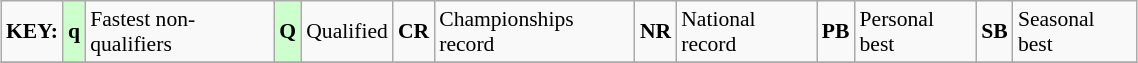<table class="wikitable" style="margin:0.5em auto; font-size:90%;position:relative;" width=60%>
<tr>
<td><strong>KEY:</strong></td>
<td bgcolor=ccffcc align=center><strong>q</strong></td>
<td>Fastest non-qualifiers</td>
<td bgcolor=ccffcc align=center><strong>Q</strong></td>
<td>Qualified</td>
<td align=center><strong>CR</strong></td>
<td>Championships record</td>
<td align=center><strong>NR</strong></td>
<td>National record</td>
<td align=center><strong>PB</strong></td>
<td>Personal best</td>
<td align=center><strong>SB</strong></td>
<td>Seasonal best</td>
</tr>
<tr>
</tr>
</table>
